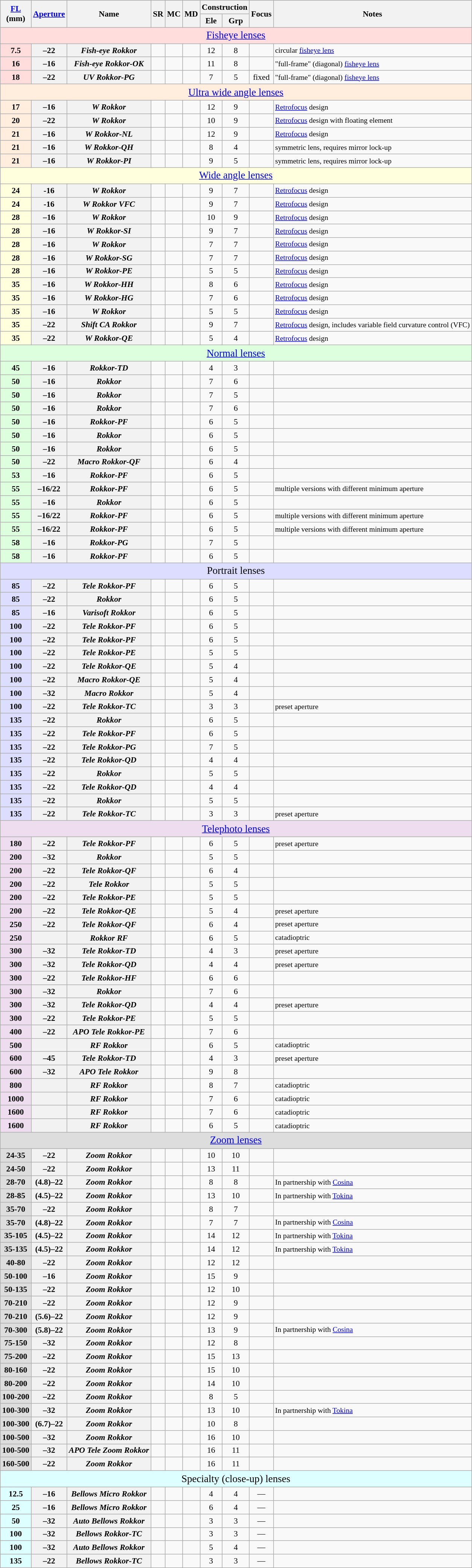<table class="wikitable sortable" style="font-size:90%;text-align:center;">
<tr>
<th rowspan=2><a href='#'>FL</a><br>(mm)</th>
<th rowspan=2><a href='#'>Aperture</a></th>
<th rowspan=2>Name</th>
<th rowspan=2>SR</th>
<th rowspan=2>MC</th>
<th rowspan=2>MD</th>
<th colspan=2>Construction</th>
<th rowspan=2>Focus</th>
<th rowspan=2 class="unsortable">Notes</th>
</tr>
<tr>
<th>Ele</th>
<th>Grp</th>
</tr>
<tr>
<td colspan=10 style="font-size:125%;background:#fdd;" data-sort-value="zzza"><a href='#'>Fisheye lenses</a></td>
</tr>
<tr>
<th style="background:#fdd;">7.5</th>
<th>–22</th>
<th><em>Fish-eye Rokkor</em></th>
<td></td>
<td></td>
<td></td>
<td>12</td>
<td>8</td>
<td></td>
<td style="font-size:90%;text-align:left">circular <a href='#'>fisheye lens</a></td>
</tr>
<tr>
<th style="background:#fdd;">16</th>
<th>–16</th>
<th><em>Fish-eye Rokkor-OK</em></th>
<td></td>
<td></td>
<td></td>
<td>11</td>
<td>8</td>
<td></td>
<td style="font-size:90%;text-align:left">"full-frame" (diagonal) <a href='#'>fisheye lens</a></td>
</tr>
<tr>
<th style="background:#fdd;">18</th>
<th>–22</th>
<th><em>UV Rokkor-PG</em></th>
<td></td>
<td></td>
<td></td>
<td>7</td>
<td>5</td>
<td>fixed</td>
<td style="font-size:90%;text-align:left">"full-frame" (diagonal) <a href='#'>fisheye lens</a></td>
</tr>
<tr>
<td colspan=10 style="font-size:125%;background:#fed;" data-sort-value="zzzb"><a href='#'>Ultra wide angle lenses</a></td>
</tr>
<tr>
<th style="background:#fed;">17</th>
<th>–16</th>
<th><em>W Rokkor</em></th>
<td></td>
<td></td>
<td></td>
<td>12</td>
<td>9</td>
<td></td>
<td style="font-size:90%;text-align:left"><a href='#'>Retrofocus</a> design</td>
</tr>
<tr>
<th style="background:#fed;">20</th>
<th>–22</th>
<th><em>W Rokkor</em></th>
<td></td>
<td></td>
<td></td>
<td>10</td>
<td>9</td>
<td></td>
<td style="font-size:90%;text-align:left"><a href='#'>Retrofocus</a> design with floating element</td>
</tr>
<tr>
<th style="background:#fed;">21</th>
<th>–16</th>
<th><em>W Rokkor-NL</em></th>
<td></td>
<td></td>
<td></td>
<td>12</td>
<td>9</td>
<td></td>
<td style="font-size:90%;text-align:left"><a href='#'>Retrofocus</a> design</td>
</tr>
<tr>
<th style="background:#fed;">21</th>
<th>–16</th>
<th><em>W Rokkor-QH</em></th>
<td></td>
<td></td>
<td></td>
<td>8</td>
<td>4</td>
<td></td>
<td style="font-size:90%;text-align:left">symmetric lens, requires mirror lock-up</td>
</tr>
<tr>
<th style="background:#fed;">21</th>
<th>–16</th>
<th><em>W Rokkor-PI</em></th>
<td></td>
<td></td>
<td></td>
<td>9</td>
<td>5</td>
<td></td>
<td style="font-size:90%;text-align:left">symmetric lens, requires mirror lock-up</td>
</tr>
<tr>
<td colspan=10 style="font-size:125%;background:#ffd;" data-sort-value="zzzc"><a href='#'>Wide angle lenses</a></td>
</tr>
<tr>
<th style="background:#ffd;">24</th>
<th>-16</th>
<th><em>W Rokkor</em></th>
<td></td>
<td></td>
<td></td>
<td>9</td>
<td>7</td>
<td></td>
<td style="font-size:90%;text-align:left"><a href='#'>Retrofocus</a> design</td>
</tr>
<tr>
<th style="background:#ffd;">24</th>
<th>-16</th>
<th><em>W Rokkor VFC</em></th>
<td></td>
<td></td>
<td></td>
<td>9</td>
<td>7</td>
<td></td>
<td style="font-size:90%;text-align:left"><a href='#'>Retrofocus</a> design</td>
</tr>
<tr>
<th style="background:#ffd;">28</th>
<th>–16</th>
<th><em>W Rokkor</em></th>
<td></td>
<td></td>
<td></td>
<td>10</td>
<td>9</td>
<td></td>
<td style="font-size:90%;text-align:left"><a href='#'>Retrofocus</a> design</td>
</tr>
<tr>
<th style="background:#ffd;">28</th>
<th>–16</th>
<th><em>W Rokkor-SI</em></th>
<td></td>
<td></td>
<td></td>
<td>9</td>
<td>7</td>
<td></td>
<td style="font-size:90%;text-align:left"><a href='#'>Retrofocus</a> design</td>
</tr>
<tr>
<th style="background:#ffd;">28</th>
<th>–16</th>
<th><em>W Rokkor</em></th>
<td></td>
<td></td>
<td></td>
<td>7</td>
<td>7</td>
<td></td>
<td style="font-size:90%;text-align:left"><a href='#'>Retrofocus</a> design</td>
</tr>
<tr>
<th style="background:#ffd;">28</th>
<th>–16</th>
<th><em>W Rokkor-SG</em></th>
<td></td>
<td></td>
<td></td>
<td>7</td>
<td>7</td>
<td></td>
<td style="font-size:90%;text-align:left"><a href='#'>Retrofocus</a> design</td>
</tr>
<tr>
<th style="background:#ffd;">28</th>
<th>–16</th>
<th><em>W Rokkor-PE</em></th>
<td></td>
<td></td>
<td></td>
<td>5</td>
<td>5</td>
<td></td>
<td style="font-size:90%;text-align:left"><a href='#'>Retrofocus</a> design</td>
</tr>
<tr>
<th style="background:#ffd;">35</th>
<th>–16</th>
<th><em>W Rokkor-HH</em></th>
<td></td>
<td></td>
<td></td>
<td>8</td>
<td>6</td>
<td></td>
<td style="font-size:90%;text-align:left"><a href='#'>Retrofocus</a> design</td>
</tr>
<tr>
<th style="background:#ffd;">35</th>
<th>–16</th>
<th><em>W Rokkor-HG</em></th>
<td></td>
<td></td>
<td></td>
<td>7</td>
<td>6</td>
<td></td>
<td style="font-size:90%;text-align:left"><a href='#'>Retrofocus</a> design</td>
</tr>
<tr>
<th style="background:#ffd;">35</th>
<th>–16</th>
<th><em>W Rokkor</em></th>
<td></td>
<td></td>
<td></td>
<td>5</td>
<td>5</td>
<td></td>
<td style="font-size:90%;text-align:left"><a href='#'>Retrofocus</a> design</td>
</tr>
<tr>
<th style="background:#ffd;">35</th>
<th>–22</th>
<th><em>Shift CA Rokkor</em></th>
<td></td>
<td></td>
<td></td>
<td>9</td>
<td>7</td>
<td></td>
<td style="font-size:90%;text-align:left"><a href='#'>Retrofocus</a> design, includes variable field curvature control (VFC)</td>
</tr>
<tr>
<th style="background:#ffd;">35</th>
<th>–22</th>
<th><em>W Rokkor-QE</em></th>
<td></td>
<td></td>
<td></td>
<td>5</td>
<td>4</td>
<td></td>
<td style="font-size:90%;text-align:left"><a href='#'>Retrofocus</a> design</td>
</tr>
<tr>
<td colspan=10 style="font-size:125%;background:#dfd;" data-sort-value="zzzd"><a href='#'>Normal lenses</a></td>
</tr>
<tr>
<th style="background:#dfd;">45</th>
<th>–16</th>
<th><em>Rokkor-TD</em></th>
<td></td>
<td></td>
<td></td>
<td>4</td>
<td>3</td>
<td></td>
<td style="font-size:90%;text-align:left"></td>
</tr>
<tr>
<th style="background:#dfd;">50</th>
<th>–16</th>
<th><em>Rokkor</em></th>
<td></td>
<td></td>
<td></td>
<td>7</td>
<td>6</td>
<td></td>
<td style="font-size:90%;text-align:left"></td>
</tr>
<tr>
<th style="background:#dfd;">50</th>
<th>–16</th>
<th><em>Rokkor</em></th>
<td></td>
<td></td>
<td></td>
<td>7</td>
<td>5</td>
<td></td>
<td style="font-size:90%;text-align:left"></td>
</tr>
<tr>
<th style="background:#dfd;">50</th>
<th>–16</th>
<th><em>Rokkor</em></th>
<td></td>
<td></td>
<td></td>
<td>7</td>
<td>6</td>
<td></td>
<td style="font-size:90%;text-align:left"></td>
</tr>
<tr>
<th style="background:#dfd;">50</th>
<th>–16</th>
<th><em>Rokkor-PF</em></th>
<td></td>
<td></td>
<td></td>
<td>6</td>
<td>5</td>
<td></td>
<td style="font-size:90%;text-align:left"></td>
</tr>
<tr>
<th style="background:#dfd;">50</th>
<th>–16</th>
<th><em>Rokkor</em></th>
<td></td>
<td></td>
<td></td>
<td>6</td>
<td>5</td>
<td></td>
<td style="font-size:90%;text-align:left"></td>
</tr>
<tr>
<th style="background:#dfd;">50</th>
<th>–16</th>
<th><em>Rokkor</em></th>
<td></td>
<td></td>
<td></td>
<td>6</td>
<td>5</td>
<td></td>
<td style="font-size:90%;text-align:left"></td>
</tr>
<tr>
<th style="background:#dfd;">50</th>
<th>–22</th>
<th><em>Macro Rokkor-QF</em></th>
<td></td>
<td></td>
<td></td>
<td>6</td>
<td>4</td>
<td></td>
<td style="font-size:90%;text-align:left"></td>
</tr>
<tr>
<th style="background:#dfd;">53</th>
<th>–16</th>
<th><em>Rokkor-PF</em></th>
<td></td>
<td></td>
<td></td>
<td>6</td>
<td>5</td>
<td></td>
<td style="font-size:90%;text-align:left"></td>
</tr>
<tr>
<th style="background:#dfd;">55</th>
<th>–16/22</th>
<th><em>Rokkor-PF</em></th>
<td></td>
<td></td>
<td></td>
<td>6</td>
<td>5</td>
<td></td>
<td style="font-size:90%;text-align:left">multiple versions with different minimum aperture</td>
</tr>
<tr>
<th style="background:#dfd;">55</th>
<th>–16</th>
<th><em>Rokkor</em></th>
<td></td>
<td></td>
<td></td>
<td>6</td>
<td>5</td>
<td></td>
<td style="font-size:90%;text-align:left"></td>
</tr>
<tr>
<th style="background:#dfd;">55</th>
<th>–16/22</th>
<th><em>Rokkor-PF</em></th>
<td></td>
<td></td>
<td></td>
<td>6</td>
<td>5</td>
<td></td>
<td style="font-size:90%;text-align:left">multiple versions with different minimum aperture</td>
</tr>
<tr>
<th style="background:#dfd;">55</th>
<th>–16/22</th>
<th><em>Rokkor-PF</em></th>
<td></td>
<td></td>
<td></td>
<td>6</td>
<td>5</td>
<td></td>
<td style="font-size:90%;text-align:left">multiple versions with different minimum aperture</td>
</tr>
<tr>
<th style="background:#dfd;">58</th>
<th>–16</th>
<th><em>Rokkor-PG</em></th>
<td></td>
<td></td>
<td></td>
<td>7</td>
<td>5</td>
<td></td>
<td style="font-size:90%;text-align:left"></td>
</tr>
<tr>
<th style="background:#dfd;">58</th>
<th>–16</th>
<th><em>Rokkor-PF</em></th>
<td></td>
<td></td>
<td></td>
<td>6</td>
<td>5</td>
<td></td>
<td style="font-size:90%;text-align:left"></td>
</tr>
<tr>
<td colspan=10 style="font-size:125%;background:#ddf;" data-sort-value="zzze">Portrait lenses</td>
</tr>
<tr>
<th style="background:#ddf;">85</th>
<th>–22</th>
<th><em>Tele Rokkor-PF</em></th>
<td></td>
<td></td>
<td></td>
<td>6</td>
<td>5</td>
<td></td>
<td style="font-size:90%;text-align:left"></td>
</tr>
<tr>
<th style="background:#ddf;">85</th>
<th>–22</th>
<th><em>Rokkor</em></th>
<td></td>
<td></td>
<td></td>
<td>6</td>
<td>5</td>
<td></td>
<td style="font-size:90%;text-align:left"></td>
</tr>
<tr>
<th style="background:#ddf;">85</th>
<th>–16</th>
<th><em>Varisoft Rokkor</em></th>
<td></td>
<td></td>
<td></td>
<td>6</td>
<td>5</td>
<td></td>
<td style="font-size:90%;text-align:left"></td>
</tr>
<tr>
<th style="background:#ddf;">100</th>
<th>–22</th>
<th><em>Tele Rokkor-PF</em></th>
<td></td>
<td></td>
<td></td>
<td>6</td>
<td>5</td>
<td></td>
<td style="font-size:90%;text-align:left"></td>
</tr>
<tr>
<th style="background:#ddf;">100</th>
<th>–22</th>
<th><em>Tele Rokkor-PF</em></th>
<td></td>
<td></td>
<td></td>
<td>6</td>
<td>5</td>
<td></td>
<td style="font-size:90%;text-align:left"></td>
</tr>
<tr>
<th style="background:#ddf;">100</th>
<th>–22</th>
<th><em>Tele Rokkor-PE</em></th>
<td></td>
<td></td>
<td></td>
<td>5</td>
<td>5</td>
<td></td>
<td style="font-size:90%;text-align:left"></td>
</tr>
<tr>
<th style="background:#ddf;">100</th>
<th>–22</th>
<th><em>Tele Rokkor-QE</em></th>
<td></td>
<td></td>
<td></td>
<td>5</td>
<td>4</td>
<td></td>
<td style="font-size:90%;text-align:left"></td>
</tr>
<tr>
<th style="background:#ddf;">100</th>
<th>–22</th>
<th><em>Macro Rokkor-QE</em></th>
<td></td>
<td></td>
<td></td>
<td>5</td>
<td>4</td>
<td></td>
<td style="font-size:90%;text-align:left"></td>
</tr>
<tr>
<th style="background:#ddf;">100</th>
<th>–32</th>
<th><em>Macro Rokkor</em></th>
<td></td>
<td></td>
<td></td>
<td>5</td>
<td>4</td>
<td></td>
<td style="font-size:90%;text-align:left"></td>
</tr>
<tr>
<th style="background:#ddf;">100</th>
<th>–22</th>
<th><em>Tele Rokkor-TC</em></th>
<td></td>
<td></td>
<td></td>
<td>3</td>
<td>3</td>
<td></td>
<td style="font-size:90%;text-align:left">preset aperture</td>
</tr>
<tr>
<th style="background:#ddf;">135</th>
<th>–22</th>
<th><em>Rokkor</em></th>
<td></td>
<td></td>
<td></td>
<td>6</td>
<td>5</td>
<td></td>
<td style="font-size:90%;text-align:left"></td>
</tr>
<tr>
<th style="background:#ddf;">135</th>
<th>–22</th>
<th><em>Tele Rokkor-PF</em></th>
<td></td>
<td></td>
<td></td>
<td>6</td>
<td>5</td>
<td></td>
<td style="font-size:90%;text-align:left"></td>
</tr>
<tr>
<th style="background:#ddf;">135</th>
<th>–22</th>
<th><em>Tele Rokkor-PG</em></th>
<td></td>
<td></td>
<td></td>
<td>7</td>
<td>5</td>
<td></td>
<td style="font-size:90%;text-align:left"></td>
</tr>
<tr>
<th style="background:#ddf;">135</th>
<th>–22</th>
<th><em>Tele Rokkor-QD</em></th>
<td></td>
<td></td>
<td></td>
<td>4</td>
<td>4</td>
<td></td>
<td style="font-size:90%;text-align:left"></td>
</tr>
<tr>
<th style="background:#ddf;">135</th>
<th>–22</th>
<th><em>Rokkor</em></th>
<td></td>
<td></td>
<td></td>
<td>5</td>
<td>5</td>
<td></td>
<td style="font-size:90%;text-align:left"></td>
</tr>
<tr>
<th style="background:#ddf;">135</th>
<th>–22</th>
<th><em>Tele Rokkor-QD</em></th>
<td></td>
<td></td>
<td></td>
<td>4</td>
<td>4</td>
<td></td>
<td style="font-size:90%;text-align:left"></td>
</tr>
<tr>
<th style="background:#ddf;">135</th>
<th>–22</th>
<th><em>Rokkor</em></th>
<td></td>
<td></td>
<td></td>
<td>5</td>
<td>5</td>
<td></td>
<td style="font-size:90%;text-align:left"></td>
</tr>
<tr>
<th style="background:#ddf;">135</th>
<th>–22</th>
<th><em>Tele Rokkor-TC</em></th>
<td></td>
<td></td>
<td></td>
<td>3</td>
<td>3</td>
<td></td>
<td style="font-size:90%;text-align:left">preset aperture</td>
</tr>
<tr>
<td colspan=10 style="font-size:125%;background:#ede;" data-sort-value="zzzf"><a href='#'>Telephoto lenses</a></td>
</tr>
<tr>
<th style="background:#ede;">180</th>
<th>–22</th>
<th><em>Tele Rokkor-PF</em></th>
<td></td>
<td></td>
<td></td>
<td>6</td>
<td>5</td>
<td></td>
<td style="font-size:90%;text-align:left">preset aperture</td>
</tr>
<tr>
<th style="background:#ede;">200</th>
<th>–32</th>
<th><em>Rokkor</em></th>
<td></td>
<td></td>
<td></td>
<td>5</td>
<td>5</td>
<td></td>
<td style="font-size:90%;text-align:left"></td>
</tr>
<tr>
<th style="background:#ede;">200</th>
<th>–22</th>
<th><em>Tele Rokkor-QF</em></th>
<td></td>
<td></td>
<td></td>
<td>6</td>
<td>4</td>
<td></td>
<td style="font-size:90%;text-align:left"></td>
</tr>
<tr>
<th style="background:#ede;">200</th>
<th>–22</th>
<th><em>Tele Rokkor</em></th>
<td></td>
<td></td>
<td></td>
<td>5</td>
<td>5</td>
<td></td>
<td style="font-size:90%;text-align:left"></td>
</tr>
<tr>
<th style="background:#ede;">200</th>
<th>–22</th>
<th><em>Tele Rokkor-PE</em></th>
<td></td>
<td></td>
<td></td>
<td>5</td>
<td>5</td>
<td></td>
<td style="font-size:90%;text-align:left"></td>
</tr>
<tr>
<th style="background:#ede;">200</th>
<th>–22</th>
<th><em>Tele Rokkor-QE</em></th>
<td></td>
<td></td>
<td></td>
<td>5</td>
<td>4</td>
<td></td>
<td style="font-size:90%;text-align:left">preset aperture</td>
</tr>
<tr>
<th style="background:#ede;">250</th>
<th>–22</th>
<th><em>Tele Rokkor-QF</em></th>
<td></td>
<td></td>
<td></td>
<td>6</td>
<td>4</td>
<td></td>
<td style="font-size:90%;text-align:left">preset aperture</td>
</tr>
<tr>
<th style="background:#ede;">250</th>
<th></th>
<th><em>Rokkor RF</em></th>
<td></td>
<td></td>
<td></td>
<td>6</td>
<td>5</td>
<td></td>
<td style="font-size:90%;text-align:left">catadioptric</td>
</tr>
<tr>
<th style="background:#ede;">300</th>
<th>–32</th>
<th><em>Tele Rokkor-TD</em></th>
<td></td>
<td></td>
<td></td>
<td>4</td>
<td>3</td>
<td></td>
<td style="font-size:90%;text-align:left">preset aperture</td>
</tr>
<tr>
<th style="background:#ede;">300</th>
<th>–32</th>
<th><em>Tele Rokkor-QD</em></th>
<td></td>
<td></td>
<td></td>
<td>4</td>
<td>4</td>
<td></td>
<td style="font-size:90%;text-align:left">preset aperture</td>
</tr>
<tr>
<th style="background:#ede;">300</th>
<th>–22</th>
<th><em>Tele Rokkor-HF</em></th>
<td></td>
<td></td>
<td></td>
<td>6</td>
<td>6</td>
<td></td>
<td style="font-size:90%;text-align:left"></td>
</tr>
<tr>
<th style="background:#ede;">300</th>
<th>–32</th>
<th><em>Rokkor</em></th>
<td></td>
<td></td>
<td></td>
<td>7</td>
<td>6</td>
<td></td>
<td style="font-size:90%;text-align:left"></td>
</tr>
<tr>
<th style="background:#ede;">300</th>
<th>–32</th>
<th><em>Tele Rokkor-QD</em></th>
<td></td>
<td></td>
<td></td>
<td>4</td>
<td>4</td>
<td></td>
<td style="font-size:90%;text-align:left">preset aperture</td>
</tr>
<tr>
<th style="background:#ede;">300</th>
<th>–22</th>
<th><em>Tele Rokkor-PE</em></th>
<td></td>
<td></td>
<td></td>
<td>5</td>
<td>5</td>
<td></td>
<td style="font-size:90%;text-align:left"></td>
</tr>
<tr>
<th style="background:#ede;">400</th>
<th>–22</th>
<th><em>APO Tele Rokkor-PE</em></th>
<td></td>
<td></td>
<td></td>
<td>7</td>
<td>6</td>
<td></td>
<td style="font-size:90%;text-align:left"></td>
</tr>
<tr>
<th style="background:#ede;">500</th>
<th></th>
<th><em>RF Rokkor</em></th>
<td></td>
<td></td>
<td></td>
<td>6</td>
<td>5</td>
<td></td>
<td style="font-size:90%;text-align:left">catadioptric</td>
</tr>
<tr>
<th style="background:#ede;">600</th>
<th>–45</th>
<th><em>Tele Rokkor-TD</em></th>
<td></td>
<td></td>
<td></td>
<td>4</td>
<td>3</td>
<td></td>
<td style="font-size:90%;text-align:left">preset aperture</td>
</tr>
<tr>
<th style="background:#ede;">600</th>
<th>–32</th>
<th><em>APO Tele Rokkor</em></th>
<td></td>
<td></td>
<td></td>
<td>9</td>
<td>8</td>
<td></td>
<td style="font-size:90%;text-align:left"></td>
</tr>
<tr>
<th style="background:#ede;">800</th>
<th></th>
<th><em>RF Rokkor</em></th>
<td></td>
<td></td>
<td></td>
<td>8</td>
<td>7</td>
<td></td>
<td style="font-size:90%;text-align:left">catadioptric</td>
</tr>
<tr>
<th style="background:#ede;">1000</th>
<th></th>
<th><em>RF Rokkor</em></th>
<td></td>
<td></td>
<td></td>
<td>7</td>
<td>6</td>
<td></td>
<td style="font-size:90%;text-align:left">catadioptric</td>
</tr>
<tr>
<th style="background:#ede;">1600</th>
<th></th>
<th><em>RF Rokkor</em></th>
<td></td>
<td></td>
<td></td>
<td>7</td>
<td>6</td>
<td></td>
<td style="font-size:90%;text-align:left">catadioptric</td>
</tr>
<tr>
<th style="background:#ede;">1600</th>
<th></th>
<th><em>RF Rokkor</em></th>
<td></td>
<td></td>
<td></td>
<td>6</td>
<td>5</td>
<td></td>
<td style="font-size:90%;text-align:left">catadioptric</td>
</tr>
<tr>
<td colspan=10 style="font-size:125%;background:#ddd;" data-sort-value="zzzg"><a href='#'>Zoom lenses</a></td>
</tr>
<tr>
<th style="background:#ddd;">24-35</th>
<th>–22</th>
<th><em>Zoom Rokkor</em></th>
<td></td>
<td></td>
<td></td>
<td>10</td>
<td>10</td>
<td></td>
<td style="font-size:90%;text-align:left"></td>
</tr>
<tr>
<th style="background:#ddd;">24-50</th>
<th>–22</th>
<th><em>Zoom Rokkor</em></th>
<td></td>
<td></td>
<td></td>
<td>13</td>
<td>11</td>
<td></td>
<td style="font-size:90%;text-align:left"></td>
</tr>
<tr>
<th style="background:#ddd;">28-70</th>
<th>(4.8)–22</th>
<th><em>Zoom Rokkor</em></th>
<td></td>
<td></td>
<td></td>
<td>8</td>
<td>8</td>
<td></td>
<td style="font-size:90%;text-align:left">In partnership with <a href='#'>Cosina</a></td>
</tr>
<tr>
<th style="background:#ddd;">28-85</th>
<th>(4.5)–22</th>
<th><em>Zoom Rokkor</em></th>
<td></td>
<td></td>
<td></td>
<td>13</td>
<td>10</td>
<td></td>
<td style="font-size:90%;text-align:left">In partnership with <a href='#'>Tokina</a></td>
</tr>
<tr>
<th style="background:#ddd;">35-70</th>
<th>–22</th>
<th><em>Zoom Rokkor</em></th>
<td></td>
<td></td>
<td></td>
<td>8</td>
<td>7</td>
<td></td>
<td style="font-size:90%;text-align:left"></td>
</tr>
<tr>
<th style="background:#ddd;">35-70</th>
<th>(4.8)–22</th>
<th><em>Zoom Rokkor</em></th>
<td></td>
<td></td>
<td></td>
<td>7</td>
<td>7</td>
<td></td>
<td style="font-size:90%;text-align:left">In partnership with <a href='#'>Cosina</a></td>
</tr>
<tr>
<th style="background:#ddd;">35-105</th>
<th>(4.5)–22</th>
<th><em>Zoom Rokkor</em></th>
<td></td>
<td></td>
<td></td>
<td>14</td>
<td>12</td>
<td></td>
<td style="font-size:90%;text-align:left">In partnership with <a href='#'>Tokina</a></td>
</tr>
<tr>
<th style="background:#ddd;">35-135</th>
<th>(4.5)–22</th>
<th><em>Zoom Rokkor</em></th>
<td></td>
<td></td>
<td></td>
<td>14</td>
<td>12</td>
<td></td>
<td style="font-size:90%;text-align:left">In partnership with <a href='#'>Tokina</a></td>
</tr>
<tr>
<th style="background:#ddd;">40-80</th>
<th>–22</th>
<th><em>Zoom Rokkor</em></th>
<td></td>
<td></td>
<td></td>
<td>12</td>
<td>12</td>
<td></td>
<td style="font-size:90%;text-align:left"></td>
</tr>
<tr>
<th style="background:#ddd;">50-100</th>
<th>–16</th>
<th><em>Zoom Rokkor</em></th>
<td></td>
<td></td>
<td></td>
<td>15</td>
<td>9</td>
<td></td>
<td style="font-size:90%;text-align:left"></td>
</tr>
<tr>
<th style="background:#ddd;">50-135</th>
<th>–22</th>
<th><em>Zoom Rokkor</em></th>
<td></td>
<td></td>
<td></td>
<td>12</td>
<td>10</td>
<td></td>
<td style="font-size:90%;text-align:left"></td>
</tr>
<tr>
<th style="background:#ddd;">70-210</th>
<th>–22</th>
<th><em>Zoom Rokkor</em></th>
<td></td>
<td></td>
<td></td>
<td>12</td>
<td>9</td>
<td></td>
<td style="font-size:90%;text-align:left"></td>
</tr>
<tr>
<th style="background:#ddd;">70-210</th>
<th>(5.6)–22</th>
<th><em>Zoom Rokkor</em></th>
<td></td>
<td></td>
<td></td>
<td>12</td>
<td>9</td>
<td></td>
<td style="font-size:90%;text-align:left"></td>
</tr>
<tr>
<th style="background:#ddd;">70-300</th>
<th>(5.8)–22</th>
<th><em>Zoom Rokkor</em></th>
<td></td>
<td></td>
<td></td>
<td>13</td>
<td>9</td>
<td></td>
<td style="font-size:90%;text-align:left">In partnership with <a href='#'>Cosina</a></td>
</tr>
<tr>
<th style="background:#ddd;">75-150</th>
<th>–32</th>
<th><em>Zoom Rokkor</em></th>
<td></td>
<td></td>
<td></td>
<td>12</td>
<td>8</td>
<td></td>
<td style="font-size:90%;text-align:left"></td>
</tr>
<tr>
<th style="background:#ddd;">75-200</th>
<th>–22</th>
<th><em>Zoom Rokkor</em></th>
<td></td>
<td></td>
<td></td>
<td>15</td>
<td>13</td>
<td></td>
<td style="font-size:90%;text-align:left"></td>
</tr>
<tr>
<th style="background:#ddd;">80-160</th>
<th>–22</th>
<th><em>Zoom Rokkor</em></th>
<td></td>
<td></td>
<td></td>
<td>15</td>
<td>10</td>
<td></td>
<td style="font-size:90%;text-align:left"></td>
</tr>
<tr>
<th style="background:#ddd;">80-200</th>
<th>–22</th>
<th><em>Zoom Rokkor</em></th>
<td></td>
<td></td>
<td></td>
<td>14</td>
<td>10</td>
<td></td>
<td style="font-size:90%;text-align:left"></td>
</tr>
<tr>
<th style="background:#ddd;">100-200</th>
<th>–22</th>
<th><em>Zoom Rokkor</em></th>
<td></td>
<td></td>
<td></td>
<td>8</td>
<td>5</td>
<td></td>
<td style="font-size:90%;text-align:left"></td>
</tr>
<tr>
<th style="background:#ddd;">100-300</th>
<th>–32</th>
<th><em>Zoom Rokkor</em></th>
<td></td>
<td></td>
<td></td>
<td>13</td>
<td>10</td>
<td></td>
<td style="font-size:90%;text-align:left">In partnership with <a href='#'>Tokina</a></td>
</tr>
<tr>
<th style="background:#ddd;">100-300</th>
<th>(6.7)–22</th>
<th><em>Zoom Rokkor</em></th>
<td></td>
<td></td>
<td></td>
<td>10</td>
<td>8</td>
<td></td>
<td style="font-size:90%;text-align:left"></td>
</tr>
<tr>
<th style="background:#ddd;">100-500</th>
<th>–32</th>
<th><em>Zoom Rokkor</em></th>
<td></td>
<td></td>
<td></td>
<td>16</td>
<td>10</td>
<td></td>
<td style="font-size:90%;text-align:left"></td>
</tr>
<tr>
<th style="background:#ddd;">100-500</th>
<th>–32</th>
<th><em>APO Tele Zoom Rokkor</em></th>
<td></td>
<td></td>
<td></td>
<td>16</td>
<td>11</td>
<td></td>
<td style="font-size:90%;text-align:left"></td>
</tr>
<tr>
<th style="background:#ddd;">160-500</th>
<th>–22</th>
<th><em>Zoom Rokkor</em></th>
<td></td>
<td></td>
<td></td>
<td>16</td>
<td>11</td>
<td></td>
<td style="font-size:90%;text-align:left"></td>
</tr>
<tr>
<td colspan=10 style="font-size:125%;background:#dff;" data-sort-value="zzzh">Specialty (close-up) lenses</td>
</tr>
<tr>
<th style="background:#dff;">12.5</th>
<th>–16</th>
<th><em>Bellows Micro Rokkor</em></th>
<td></td>
<td></td>
<td></td>
<td>4</td>
<td>4</td>
<td>—</td>
<td style="font-size:90%;text-align:left"></td>
</tr>
<tr>
<th style="background:#dff;">25</th>
<th>–16</th>
<th><em>Bellows Micro Rokkor</em></th>
<td></td>
<td></td>
<td></td>
<td>6</td>
<td>4</td>
<td>—</td>
<td style="font-size:90%;text-align:left"></td>
</tr>
<tr>
<th style="background:#dff;">50</th>
<th>–32</th>
<th><em>Auto Bellows Rokkor</em></th>
<td></td>
<td></td>
<td></td>
<td>3</td>
<td>3</td>
<td>—</td>
<td style="font-size:90%;text-align:left"></td>
</tr>
<tr>
<th style="background:#dff;">100</th>
<th>–32</th>
<th><em>Bellows Rokkor-TC</em></th>
<td></td>
<td></td>
<td></td>
<td>3</td>
<td>3</td>
<td>—</td>
<td style="font-size:90%;text-align:left"></td>
</tr>
<tr>
<th style="background:#dff;">100</th>
<th>–32</th>
<th><em>Auto Bellows Rokkor</em></th>
<td></td>
<td></td>
<td></td>
<td>5</td>
<td>4</td>
<td>—</td>
<td style="font-size:90%;text-align:left"></td>
</tr>
<tr>
<th style="background:#dff;">135</th>
<th>–22</th>
<th><em>Bellows Rokkor-TC</em></th>
<td></td>
<td></td>
<td></td>
<td>3</td>
<td>3</td>
<td>—</td>
<td style="font-size:90%;text-align:left"></td>
</tr>
</table>
